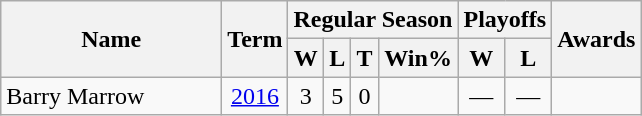<table class="wikitable" style="text-align:center">
<tr>
<th rowspan="2" style="width:140px;">Name</th>
<th rowspan="2">Term</th>
<th colspan="4">Regular Season</th>
<th colspan="2">Playoffs</th>
<th rowspan="2">Awards</th>
</tr>
<tr>
<th>W</th>
<th>L</th>
<th>T</th>
<th>Win%</th>
<th>W</th>
<th>L</th>
</tr>
<tr>
<td align=left>Barry Marrow</td>
<td><a href='#'>2016</a></td>
<td>3</td>
<td>5</td>
<td>0</td>
<td></td>
<td>—</td>
<td>—</td>
<td align=left></td>
</tr>
</table>
